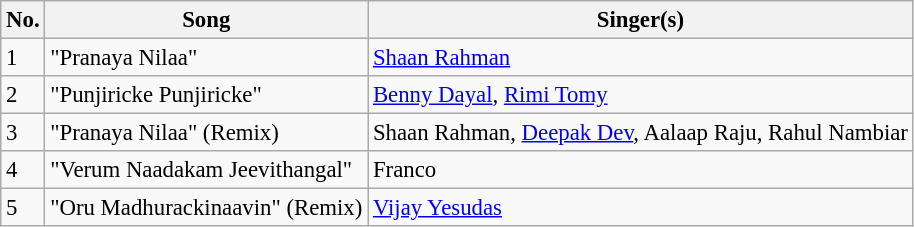<table class="wikitable tracklist" style="font-size:95%;">
<tr>
<th>No.</th>
<th>Song</th>
<th>Singer(s)</th>
</tr>
<tr>
<td>1</td>
<td>"Pranaya Nilaa"</td>
<td><a href='#'>Shaan Rahman</a></td>
</tr>
<tr>
<td>2</td>
<td>"Punjiricke Punjiricke"</td>
<td><a href='#'>Benny Dayal</a>, <a href='#'>Rimi Tomy</a></td>
</tr>
<tr>
<td>3</td>
<td>"Pranaya Nilaa" (Remix)</td>
<td>Shaan Rahman, <a href='#'>Deepak Dev</a>, Aalaap Raju, Rahul Nambiar</td>
</tr>
<tr>
<td>4</td>
<td>"Verum Naadakam Jeevithangal"</td>
<td>Franco</td>
</tr>
<tr>
<td>5</td>
<td>"Oru Madhurackinaavin" (Remix)</td>
<td><a href='#'>Vijay Yesudas</a></td>
</tr>
</table>
